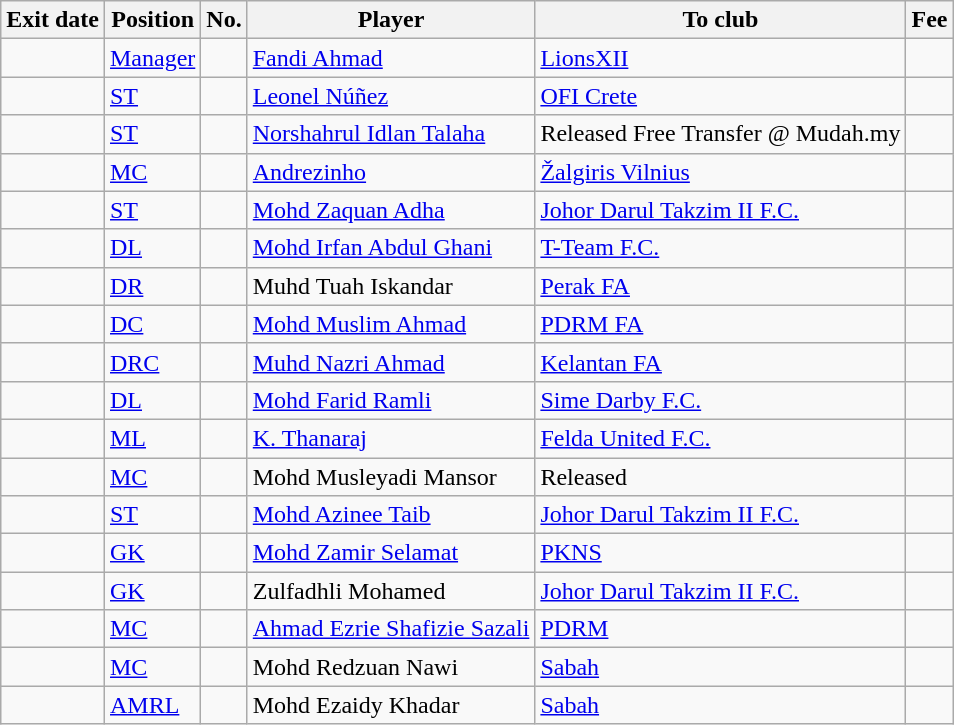<table class="wikitable sortable">
<tr>
<th>Exit date</th>
<th>Position</th>
<th>No.</th>
<th>Player</th>
<th>To club</th>
<th>Fee</th>
</tr>
<tr>
<td></td>
<td><a href='#'>Manager</a></td>
<td></td>
<td align="left"> <a href='#'>Fandi Ahmad</a></td>
<td align="left"> <a href='#'>LionsXII</a></td>
<td align=right></td>
</tr>
<tr>
<td></td>
<td><a href='#'>ST</a></td>
<td></td>
<td align="left"> <a href='#'>Leonel Núñez</a></td>
<td align="left"> <a href='#'>OFI Crete</a></td>
<td align=right></td>
</tr>
<tr>
<td></td>
<td><a href='#'>ST</a></td>
<td></td>
<td align="left"> <a href='#'>Norshahrul Idlan Talaha</a></td>
<td align="left">Released Free Transfer @ Mudah.my</td>
<td align=right></td>
</tr>
<tr>
<td></td>
<td><a href='#'>MC</a></td>
<td></td>
<td align="left"> <a href='#'>Andrezinho</a></td>
<td align="left"> <a href='#'>Žalgiris Vilnius</a></td>
<td align=right></td>
</tr>
<tr>
<td></td>
<td><a href='#'>ST</a></td>
<td></td>
<td align="left"> <a href='#'>Mohd Zaquan Adha</a></td>
<td align="left"> <a href='#'>Johor Darul Takzim II F.C.</a></td>
<td align=right></td>
</tr>
<tr>
<td></td>
<td><a href='#'>DL</a></td>
<td></td>
<td align="left"> <a href='#'>Mohd Irfan Abdul Ghani</a></td>
<td align="left"> <a href='#'>T-Team F.C.</a></td>
<td align=right></td>
</tr>
<tr>
<td></td>
<td><a href='#'>DR</a></td>
<td></td>
<td align="left"> Muhd Tuah Iskandar</td>
<td align="left"> <a href='#'>Perak FA</a></td>
<td align=right></td>
</tr>
<tr>
<td></td>
<td><a href='#'>DC</a></td>
<td></td>
<td align="left"> <a href='#'>Mohd Muslim Ahmad</a></td>
<td align="left"> <a href='#'>PDRM FA</a></td>
<td align=right></td>
</tr>
<tr>
<td></td>
<td><a href='#'>DRC</a></td>
<td></td>
<td align="left"> <a href='#'>Muhd Nazri Ahmad</a></td>
<td align="left"> <a href='#'>Kelantan FA</a></td>
<td align=right></td>
</tr>
<tr>
<td></td>
<td><a href='#'>DL</a></td>
<td></td>
<td align="left"> <a href='#'>Mohd Farid Ramli</a></td>
<td align="left"> <a href='#'>Sime Darby F.C.</a></td>
<td align=right></td>
</tr>
<tr>
<td></td>
<td><a href='#'>ML</a></td>
<td></td>
<td align="left"> <a href='#'>K. Thanaraj</a></td>
<td align="left"> <a href='#'>Felda United F.C.</a></td>
<td align=right></td>
</tr>
<tr>
<td></td>
<td><a href='#'>MC</a></td>
<td></td>
<td align="left"> Mohd Musleyadi Mansor</td>
<td align="left">Released</td>
<td align=right></td>
</tr>
<tr>
<td></td>
<td><a href='#'>ST</a></td>
<td></td>
<td align="left"> <a href='#'>Mohd Azinee Taib</a></td>
<td align="left"> <a href='#'>Johor Darul Takzim II F.C.</a></td>
<td align=right></td>
</tr>
<tr>
<td></td>
<td><a href='#'>GK</a></td>
<td></td>
<td align="left"> <a href='#'>Mohd Zamir Selamat</a></td>
<td align="left"> <a href='#'>PKNS</a></td>
<td align=right></td>
</tr>
<tr>
<td></td>
<td><a href='#'>GK</a></td>
<td></td>
<td align="left"> Zulfadhli Mohamed</td>
<td align="left"> <a href='#'>Johor Darul Takzim II F.C.</a></td>
<td align=right></td>
</tr>
<tr>
<td></td>
<td><a href='#'>MC</a></td>
<td></td>
<td align="left"> <a href='#'>Ahmad Ezrie Shafizie Sazali</a></td>
<td align="left"> <a href='#'>PDRM</a></td>
<td align=right></td>
</tr>
<tr>
<td></td>
<td><a href='#'>MC</a></td>
<td></td>
<td align="left"> Mohd Redzuan Nawi</td>
<td align="left"> <a href='#'>Sabah</a></td>
<td align=right></td>
</tr>
<tr>
<td></td>
<td><a href='#'>AMRL</a></td>
<td></td>
<td align="left"> Mohd Ezaidy Khadar</td>
<td align="left"> <a href='#'>Sabah</a></td>
<td align=right></td>
</tr>
</table>
